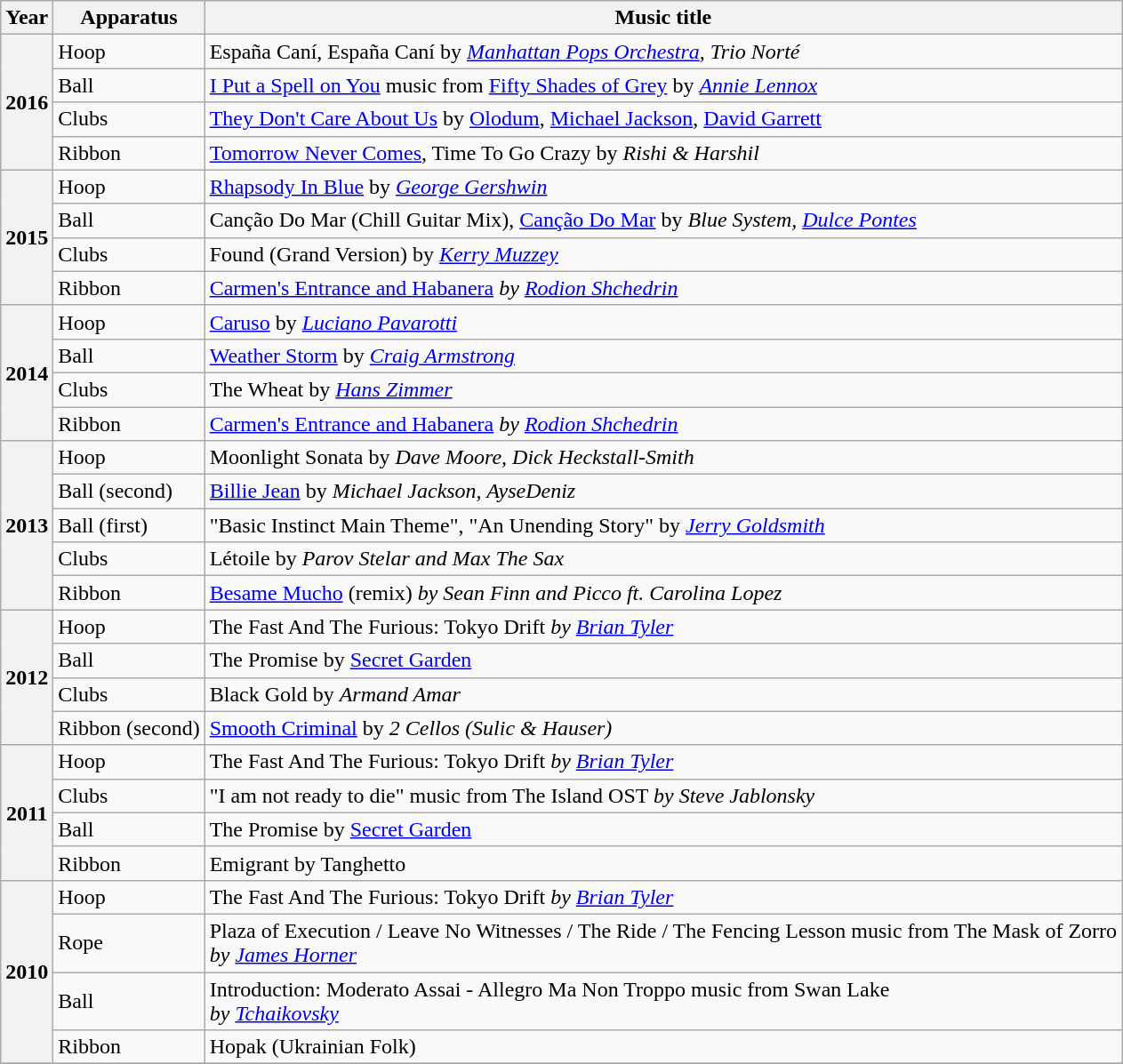<table class="wikitable plainrowheaders">
<tr>
<th scope=col>Year</th>
<th scope=col>Apparatus</th>
<th scope=col>Music title </th>
</tr>
<tr>
<th scope=row rowspan=4>2016</th>
<td>Hoop</td>
<td>España Caní, España Caní by <em><a href='#'>Manhattan Pops Orchestra</a>, Trio Norté</em></td>
</tr>
<tr>
<td>Ball</td>
<td><a href='#'>I Put a Spell on You</a> music from <a href='#'>Fifty Shades of Grey</a> by <em><a href='#'>Annie Lennox</a></em></td>
</tr>
<tr>
<td>Clubs</td>
<td><a href='#'>They Don't Care About Us</a> by <a href='#'>Olodum</a>, <a href='#'>Michael Jackson</a>, <a href='#'>David Garrett</a></td>
</tr>
<tr>
<td>Ribbon</td>
<td><a href='#'>Tomorrow Never Comes</a>, Time To Go Crazy  by <em>Rishi & Harshil</em></td>
</tr>
<tr>
<th scope=row rowspan=4>2015</th>
<td>Hoop</td>
<td><a href='#'>Rhapsody In Blue</a> by <em><a href='#'>George Gershwin</a></em></td>
</tr>
<tr>
<td>Ball</td>
<td>Canção Do Mar (Chill Guitar Mix), <a href='#'>Canção Do Mar</a> by <em>Blue System, <a href='#'>Dulce Pontes</a></em></td>
</tr>
<tr>
<td>Clubs</td>
<td>Found (Grand Version) by <em><a href='#'>Kerry Muzzey</a></em></td>
</tr>
<tr>
<td>Ribbon</td>
<td><a href='#'>Carmen's Entrance and Habanera</a> <em>by <a href='#'>Rodion Shchedrin</a></em></td>
</tr>
<tr>
<th scope=row rowspan=4>2014</th>
<td>Hoop</td>
<td><a href='#'>Caruso</a> by <em><a href='#'>Luciano Pavarotti</a></em></td>
</tr>
<tr>
<td>Ball</td>
<td><a href='#'>Weather Storm</a> by <em><a href='#'>Craig Armstrong</a></em></td>
</tr>
<tr>
<td>Clubs</td>
<td>The Wheat by <em><a href='#'>Hans Zimmer</a></em></td>
</tr>
<tr>
<td>Ribbon</td>
<td><a href='#'>Carmen's Entrance and Habanera</a> <em>by <a href='#'>Rodion Shchedrin</a></em></td>
</tr>
<tr>
<th scope=row rowspan=5>2013</th>
<td>Hoop</td>
<td>Moonlight Sonata by <em>Dave Moore, Dick Heckstall-Smith</em></td>
</tr>
<tr>
<td>Ball (second)</td>
<td><a href='#'>Billie Jean</a> by <em>Michael Jackson, AyseDeniz</em></td>
</tr>
<tr>
<td>Ball (first)</td>
<td>"Basic Instinct Main Theme", "An Unending Story" by <em><a href='#'>Jerry Goldsmith</a></em></td>
</tr>
<tr>
<td>Clubs</td>
<td>Létoile by <em>Parov Stelar and Max The Sax</em></td>
</tr>
<tr>
<td>Ribbon</td>
<td><a href='#'>Besame Mucho</a> (remix) <em>by Sean Finn and Picco ft. Carolina Lopez</em></td>
</tr>
<tr>
<th scope=row rowspan=4>2012</th>
<td>Hoop</td>
<td>The Fast And The Furious: Tokyo Drift <em>by <a href='#'>Brian Tyler</a></em></td>
</tr>
<tr>
<td>Ball</td>
<td>The Promise by <a href='#'>Secret Garden</a></td>
</tr>
<tr>
<td>Clubs</td>
<td>Black Gold by <em>Armand Amar</em></td>
</tr>
<tr>
<td>Ribbon (second)</td>
<td><a href='#'>Smooth Criminal</a> by <em>2 Cellos (Sulic & Hauser)</em></td>
</tr>
<tr>
<th scope=row rowspan=4>2011</th>
<td>Hoop</td>
<td>The Fast And The Furious: Tokyo Drift <em>by <a href='#'>Brian Tyler</a></em></td>
</tr>
<tr>
<td>Clubs</td>
<td>"I am not ready to die" music from The Island OST <em>by Steve Jablonsky</em></td>
</tr>
<tr>
<td>Ball</td>
<td>The Promise by <a href='#'>Secret Garden</a></td>
</tr>
<tr>
<td>Ribbon</td>
<td>Emigrant by Tanghetto</td>
</tr>
<tr>
<th scope=row rowspan=4>2010</th>
<td>Hoop</td>
<td>The Fast And The Furious: Tokyo Drift <em>by <a href='#'>Brian Tyler</a></em></td>
</tr>
<tr>
<td>Rope</td>
<td>Plaza of Execution / Leave No Witnesses / The Ride / The Fencing Lesson music from The Mask of Zorro  <br><em>by <a href='#'>James Horner</a></em></td>
</tr>
<tr>
<td>Ball</td>
<td>Introduction: Moderato Assai - Allegro Ma Non Troppo music from Swan Lake <br> <em>by <a href='#'>Tchaikovsky</a></em></td>
</tr>
<tr>
<td>Ribbon</td>
<td>Hopak (Ukrainian Folk)</td>
</tr>
<tr>
</tr>
</table>
